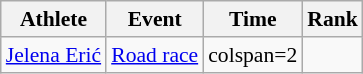<table class=wikitable style="font-size:90%">
<tr>
<th>Athlete</th>
<th>Event</th>
<th>Time</th>
<th>Rank</th>
</tr>
<tr align=center>
<td align=left><a href='#'>Jelena Erić</a></td>
<td align=left><a href='#'>Road race</a></td>
<td>colspan=2 </td>
</tr>
</table>
